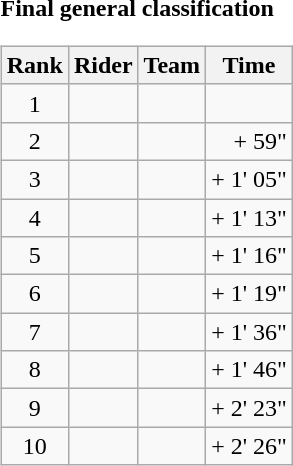<table>
<tr>
<td><strong>Final general classification</strong><br><table class="wikitable">
<tr>
<th scope="col">Rank</th>
<th scope="col">Rider</th>
<th scope="col">Team</th>
<th scope="col">Time</th>
</tr>
<tr>
<td style="text-align:center;">1</td>
<td></td>
<td></td>
<td style="text-align:right;"></td>
</tr>
<tr>
<td style="text-align:center;">2</td>
<td></td>
<td></td>
<td style="text-align:right;">+ 59"</td>
</tr>
<tr>
<td style="text-align:center;">3</td>
<td></td>
<td></td>
<td style="text-align:right;">+ 1' 05"</td>
</tr>
<tr>
<td style="text-align:center;">4</td>
<td></td>
<td></td>
<td style="text-align:right;">+ 1' 13"</td>
</tr>
<tr>
<td style="text-align:center;">5</td>
<td></td>
<td></td>
<td style="text-align:right;">+ 1' 16"</td>
</tr>
<tr>
<td style="text-align:center;">6</td>
<td></td>
<td></td>
<td style="text-align:right;">+ 1' 19"</td>
</tr>
<tr>
<td style="text-align:center;">7</td>
<td></td>
<td></td>
<td style="text-align:right;">+ 1' 36"</td>
</tr>
<tr>
<td style="text-align:center;">8</td>
<td></td>
<td></td>
<td style="text-align:right;">+ 1' 46"</td>
</tr>
<tr>
<td style="text-align:center;">9</td>
<td></td>
<td></td>
<td style="text-align:right;">+ 2' 23"</td>
</tr>
<tr>
<td style="text-align:center;">10</td>
<td></td>
<td></td>
<td style="text-align:right;">+ 2' 26"</td>
</tr>
</table>
</td>
</tr>
</table>
